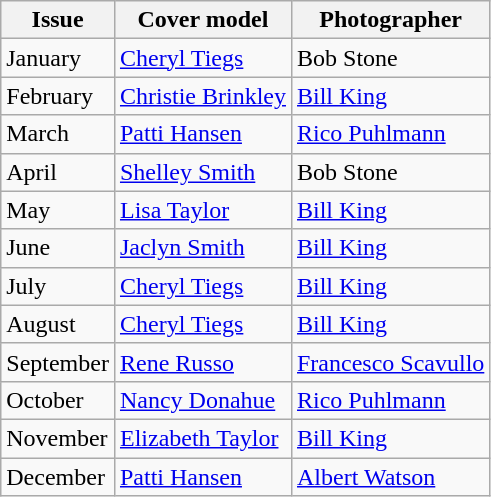<table class="sortable wikitable">
<tr>
<th>Issue</th>
<th>Cover model</th>
<th>Photographer</th>
</tr>
<tr>
<td>January</td>
<td><a href='#'>Cheryl Tiegs</a></td>
<td>Bob Stone</td>
</tr>
<tr>
<td>February</td>
<td><a href='#'>Christie Brinkley</a></td>
<td><a href='#'>Bill King</a></td>
</tr>
<tr>
<td>March</td>
<td><a href='#'>Patti Hansen</a></td>
<td><a href='#'>Rico Puhlmann</a></td>
</tr>
<tr>
<td>April</td>
<td><a href='#'>Shelley Smith</a></td>
<td>Bob Stone</td>
</tr>
<tr>
<td>May</td>
<td><a href='#'>Lisa Taylor</a></td>
<td><a href='#'>Bill King</a></td>
</tr>
<tr>
<td>June</td>
<td><a href='#'>Jaclyn Smith</a></td>
<td><a href='#'>Bill King</a></td>
</tr>
<tr>
<td>July</td>
<td><a href='#'>Cheryl Tiegs</a></td>
<td><a href='#'>Bill King</a></td>
</tr>
<tr>
<td>August</td>
<td><a href='#'>Cheryl Tiegs</a></td>
<td><a href='#'>Bill King</a></td>
</tr>
<tr>
<td>September</td>
<td><a href='#'>Rene Russo</a></td>
<td><a href='#'>Francesco Scavullo</a></td>
</tr>
<tr>
<td>October</td>
<td><a href='#'>Nancy Donahue</a></td>
<td><a href='#'>Rico Puhlmann</a></td>
</tr>
<tr>
<td>November</td>
<td><a href='#'>Elizabeth Taylor</a></td>
<td><a href='#'>Bill King</a></td>
</tr>
<tr>
<td>December</td>
<td><a href='#'>Patti Hansen</a></td>
<td><a href='#'>Albert Watson</a></td>
</tr>
</table>
